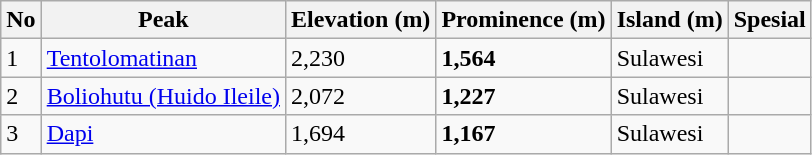<table class="wikitable sortable">
<tr>
<th>No</th>
<th>Peak</th>
<th>Elevation (m)</th>
<th>Prominence (m)</th>
<th>Island (m)</th>
<th>Spesial</th>
</tr>
<tr>
<td>1</td>
<td><a href='#'>Tentolomatinan</a></td>
<td>2,230</td>
<td><strong>1,564</strong></td>
<td>Sulawesi</td>
<td></td>
</tr>
<tr>
<td>2</td>
<td><a href='#'>Boliohutu (Huido Ileile)</a></td>
<td>2,072</td>
<td><strong>1,227</strong></td>
<td>Sulawesi</td>
<td></td>
</tr>
<tr>
<td>3</td>
<td><a href='#'>Dapi</a></td>
<td>1,694</td>
<td><strong>1,167</strong></td>
<td>Sulawesi</td>
<td></td>
</tr>
</table>
